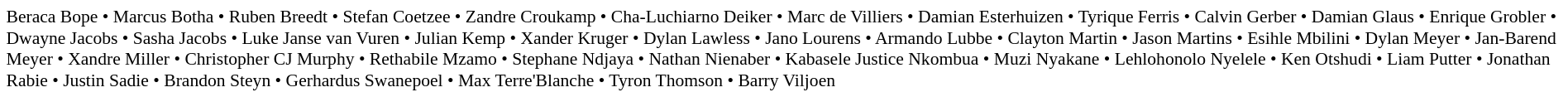<table cellpadding="2" style="border: 1px solid white; font-size:90%;">
<tr>
<td style="text-align:left;">Beraca Bope • Marcus Botha • Ruben Breedt • Stefan Coetzee • Zandre Croukamp • Cha-Luchiarno Deiker • Marc de Villiers • Damian Esterhuizen • Tyrique Ferris • Calvin Gerber • Damian Glaus • Enrique Grobler • Dwayne Jacobs • Sasha Jacobs • Luke Janse van Vuren • Julian Kemp • Xander Kruger • Dylan Lawless • Jano Lourens • Armando Lubbe • Clayton Martin • Jason Martins • Esihle Mbilini • Dylan Meyer • Jan-Barend Meyer • Xandre Miller • Christopher CJ Murphy • Rethabile Mzamo • Stephane Ndjaya • Nathan Nienaber • Kabasele Justice Nkombua • Muzi Nyakane • Lehlohonolo Nyelele • Ken Otshudi • Liam Putter • Jonathan Rabie • Justin Sadie • Brandon Steyn • Gerhardus Swanepoel • Max Terre'Blanche • Tyron Thomson • Barry Viljoen</td>
</tr>
</table>
